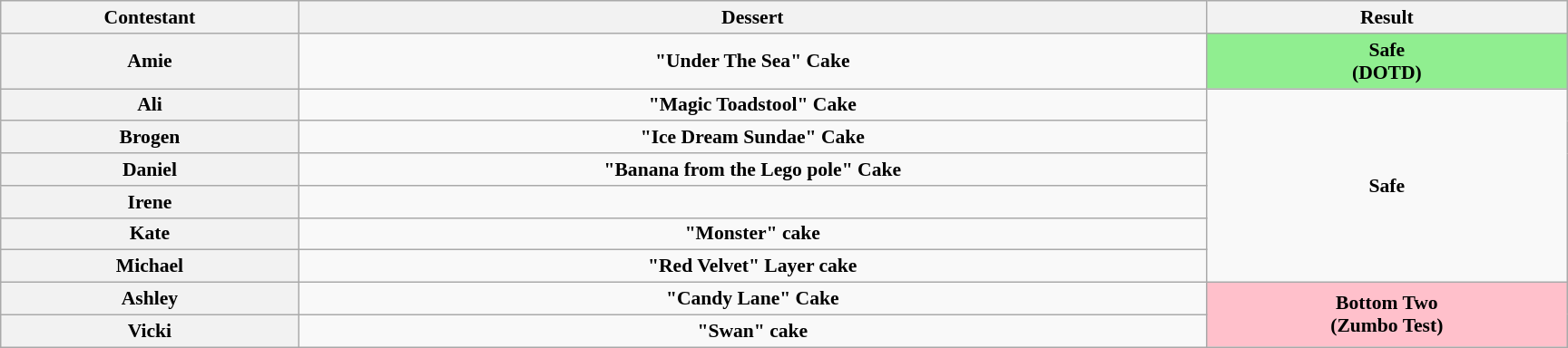<table class="wikitable plainrowheaders" style="text-align:center; font-size:90%; width:80em;">
<tr>
<th>Contestant</th>
<th>Dessert</th>
<th>Result</th>
</tr>
<tr>
<th>Amie</th>
<td><strong>"Under The Sea" Cake</strong></td>
<td bgcolor="lightgreen"><strong>Safe<br>(DOTD)</strong></td>
</tr>
<tr>
<th>Ali</th>
<td><strong>"Magic Toadstool" Cake</strong></td>
<td rowspan="6"><strong>Safe</strong></td>
</tr>
<tr>
<th>Brogen</th>
<td><strong>"Ice Dream Sundae" Cake</strong></td>
</tr>
<tr>
<th>Daniel</th>
<td><strong>"Banana from the Lego pole" Cake</strong></td>
</tr>
<tr>
<th>Irene</th>
<td></td>
</tr>
<tr>
<th>Kate</th>
<td><strong>"Monster" cake</strong></td>
</tr>
<tr>
<th>Michael</th>
<td><strong>"Red Velvet" Layer cake</strong></td>
</tr>
<tr>
<th>Ashley</th>
<td><strong>"Candy Lane" Cake</strong></td>
<td rowspan="2" bgcolor="pink"><strong>Bottom Two<br>(Zumbo Test)</strong></td>
</tr>
<tr>
<th>Vicki</th>
<td><strong>"Swan" cake</strong></td>
</tr>
</table>
